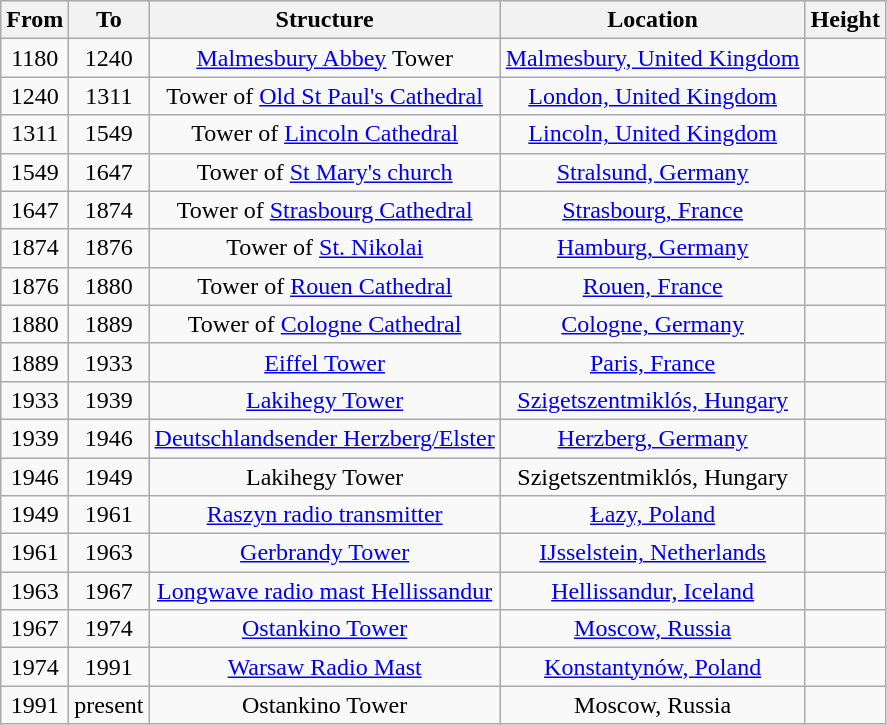<table class="sortable wikitable" style="text-align: center;" cellpadding="2">
<tr style="background: #ececec;">
<th>From</th>
<th>To</th>
<th>Structure</th>
<th>Location</th>
<th>Height</th>
</tr>
<tr>
<td>1180</td>
<td>1240</td>
<td><a href='#'>Malmesbury Abbey</a> Tower</td>
<td><a href='#'>Malmesbury, United Kingdom</a></td>
<td></td>
</tr>
<tr>
<td>1240</td>
<td>1311</td>
<td>Tower of <a href='#'>Old St Paul's Cathedral</a></td>
<td><a href='#'>London, United Kingdom</a></td>
<td></td>
</tr>
<tr>
<td>1311</td>
<td>1549</td>
<td>Tower of <a href='#'>Lincoln Cathedral</a></td>
<td><a href='#'>Lincoln, United Kingdom</a></td>
<td></td>
</tr>
<tr>
<td>1549</td>
<td>1647</td>
<td>Tower of <a href='#'>St Mary's church</a></td>
<td><a href='#'>Stralsund, Germany</a></td>
<td></td>
</tr>
<tr>
<td>1647</td>
<td>1874</td>
<td>Tower of <a href='#'>Strasbourg Cathedral</a></td>
<td><a href='#'>Strasbourg, France</a></td>
<td></td>
</tr>
<tr>
<td>1874</td>
<td>1876</td>
<td>Tower of <a href='#'>St. Nikolai</a></td>
<td><a href='#'>Hamburg, Germany</a></td>
<td></td>
</tr>
<tr>
<td>1876</td>
<td>1880</td>
<td>Tower of <a href='#'>Rouen Cathedral</a></td>
<td><a href='#'>Rouen, France</a></td>
<td></td>
</tr>
<tr>
<td>1880</td>
<td>1889</td>
<td>Tower of <a href='#'>Cologne Cathedral</a></td>
<td><a href='#'>Cologne, Germany</a></td>
<td></td>
</tr>
<tr>
<td>1889</td>
<td>1933</td>
<td><a href='#'>Eiffel Tower</a></td>
<td><a href='#'>Paris, France</a></td>
<td></td>
</tr>
<tr>
<td>1933</td>
<td>1939</td>
<td><a href='#'>Lakihegy Tower</a></td>
<td><a href='#'>Szigetszentmiklós, Hungary</a></td>
<td></td>
</tr>
<tr>
<td>1939</td>
<td>1946</td>
<td><a href='#'>Deutschlandsender Herzberg/Elster</a></td>
<td><a href='#'>Herzberg, Germany</a></td>
<td></td>
</tr>
<tr>
<td>1946</td>
<td>1949</td>
<td>Lakihegy Tower</td>
<td>Szigetszentmiklós, Hungary</td>
<td></td>
</tr>
<tr>
<td>1949</td>
<td>1961</td>
<td><a href='#'>Raszyn radio transmitter</a></td>
<td><a href='#'>Łazy, Poland</a></td>
<td></td>
</tr>
<tr>
<td>1961</td>
<td>1963</td>
<td><a href='#'>Gerbrandy Tower</a></td>
<td><a href='#'>IJsselstein, Netherlands</a></td>
<td></td>
</tr>
<tr>
<td>1963</td>
<td>1967</td>
<td><a href='#'>Longwave radio mast Hellissandur</a></td>
<td><a href='#'>Hellissandur, Iceland</a></td>
<td></td>
</tr>
<tr>
<td>1967</td>
<td>1974</td>
<td><a href='#'>Ostankino Tower</a></td>
<td><a href='#'>Moscow, Russia</a></td>
<td></td>
</tr>
<tr>
<td>1974</td>
<td>1991</td>
<td><a href='#'>Warsaw Radio Mast</a></td>
<td><a href='#'>Konstantynów, Poland</a></td>
<td></td>
</tr>
<tr>
<td>1991</td>
<td>present</td>
<td>Ostankino Tower</td>
<td>Moscow, Russia</td>
<td></td>
</tr>
</table>
